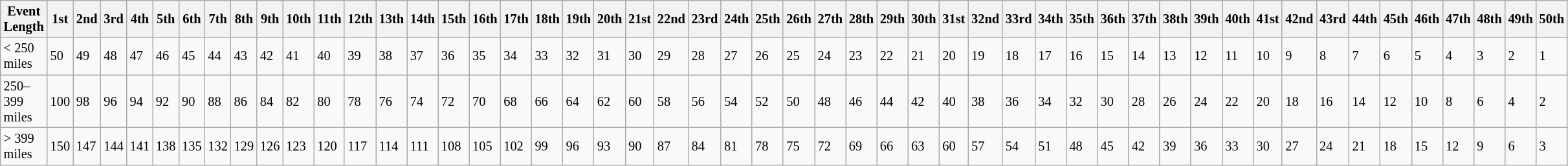<table class="wikitable" style="background:#f9f9f9; font-size:85%">
<tr>
<th>Event Length</th>
<th>1st</th>
<th>2nd</th>
<th>3rd</th>
<th>4th</th>
<th>5th</th>
<th>6th</th>
<th>7th</th>
<th>8th</th>
<th>9th</th>
<th>10th</th>
<th>11th</th>
<th>12th</th>
<th>13th</th>
<th>14th</th>
<th>15th</th>
<th>16th</th>
<th>17th</th>
<th>18th</th>
<th>19th</th>
<th>20th</th>
<th>21st</th>
<th>22nd</th>
<th>23rd</th>
<th>24th</th>
<th>25th</th>
<th>26th</th>
<th>27th</th>
<th>28th</th>
<th>29th</th>
<th>30th</th>
<th>31st</th>
<th>32nd</th>
<th>33rd</th>
<th>34th</th>
<th>35th</th>
<th>36th</th>
<th>37th</th>
<th>38th</th>
<th>39th</th>
<th>40th</th>
<th>41st</th>
<th>42nd</th>
<th>43rd</th>
<th>44th</th>
<th>45th</th>
<th>46th</th>
<th>47th</th>
<th>48th</th>
<th>49th</th>
<th>50th</th>
</tr>
<tr>
<td>< 250 miles</td>
<td>50</td>
<td>49</td>
<td>48</td>
<td>47</td>
<td>46</td>
<td>45</td>
<td>44</td>
<td>43</td>
<td>42</td>
<td>41</td>
<td>40</td>
<td>39</td>
<td>38</td>
<td>37</td>
<td>36</td>
<td>35</td>
<td>34</td>
<td>33</td>
<td>32</td>
<td>31</td>
<td>30</td>
<td>29</td>
<td>28</td>
<td>27</td>
<td>26</td>
<td>25</td>
<td>24</td>
<td>23</td>
<td>22</td>
<td>21</td>
<td>20</td>
<td>19</td>
<td>18</td>
<td>17</td>
<td>16</td>
<td>15</td>
<td>14</td>
<td>13</td>
<td>12</td>
<td>11</td>
<td>10</td>
<td>9</td>
<td>8</td>
<td>7</td>
<td>6</td>
<td>5</td>
<td>4</td>
<td>3</td>
<td>2</td>
<td>1</td>
</tr>
<tr>
<td>250–399 miles</td>
<td>100</td>
<td>98</td>
<td>96</td>
<td>94</td>
<td>92</td>
<td>90</td>
<td>88</td>
<td>86</td>
<td>84</td>
<td>82</td>
<td>80</td>
<td>78</td>
<td>76</td>
<td>74</td>
<td>72</td>
<td>70</td>
<td>68</td>
<td>66</td>
<td>64</td>
<td>62</td>
<td>60</td>
<td>58</td>
<td>56</td>
<td>54</td>
<td>52</td>
<td>50</td>
<td>48</td>
<td>46</td>
<td>44</td>
<td>42</td>
<td>40</td>
<td>38</td>
<td>36</td>
<td>34</td>
<td>32</td>
<td>30</td>
<td>28</td>
<td>26</td>
<td>24</td>
<td>22</td>
<td>20</td>
<td>18</td>
<td>16</td>
<td>14</td>
<td>12</td>
<td>10</td>
<td>8</td>
<td>6</td>
<td>4</td>
<td>2</td>
</tr>
<tr>
<td>> 399 miles</td>
<td>150</td>
<td>147</td>
<td>144</td>
<td>141</td>
<td>138</td>
<td>135</td>
<td>132</td>
<td>129</td>
<td>126</td>
<td>123</td>
<td>120</td>
<td>117</td>
<td>114</td>
<td>111</td>
<td>108</td>
<td>105</td>
<td>102</td>
<td>99</td>
<td>96</td>
<td>93</td>
<td>90</td>
<td>87</td>
<td>84</td>
<td>81</td>
<td>78</td>
<td>75</td>
<td>72</td>
<td>69</td>
<td>66</td>
<td>63</td>
<td>60</td>
<td>57</td>
<td>54</td>
<td>51</td>
<td>48</td>
<td>45</td>
<td>42</td>
<td>39</td>
<td>36</td>
<td>33</td>
<td>30</td>
<td>27</td>
<td>24</td>
<td>21</td>
<td>18</td>
<td>15</td>
<td>12</td>
<td>9</td>
<td>6</td>
<td>3</td>
</tr>
</table>
